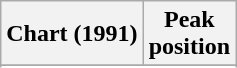<table class="wikitable sortable">
<tr>
<th align="left">Chart (1991)</th>
<th align="center">Peak<br>position</th>
</tr>
<tr>
</tr>
<tr>
</tr>
</table>
